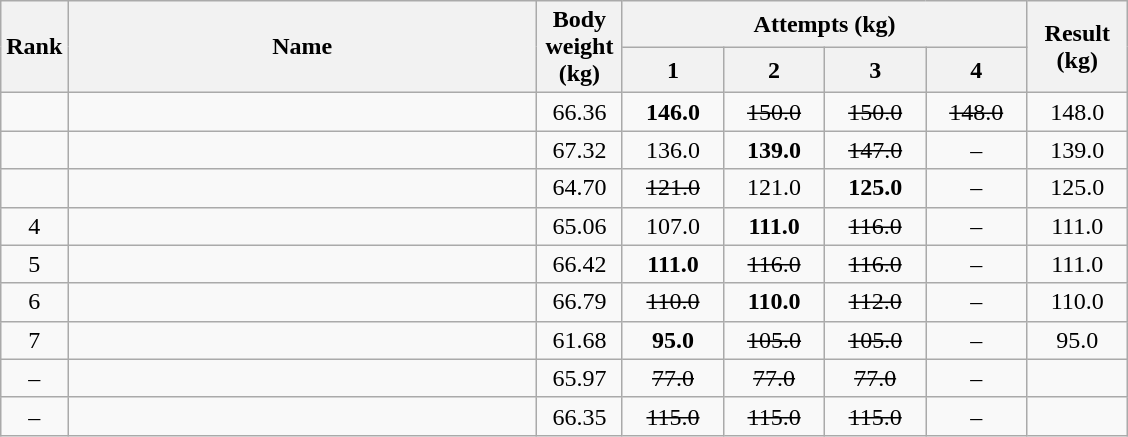<table class="wikitable" style="text-align:center;">
<tr>
<th rowspan=2>Rank</th>
<th rowspan=2 width=305>Name</th>
<th rowspan=2 width=50>Body weight (kg)</th>
<th colspan=4>Attempts (kg)</th>
<th rowspan=2 width=60>Result (kg)</th>
</tr>
<tr>
<th width=60>1</th>
<th width=60>2</th>
<th width=60>3</th>
<th width=60>4</th>
</tr>
<tr>
<td></td>
<td align=left></td>
<td>66.36</td>
<td><strong>146.0</strong></td>
<td><s>150.0</s></td>
<td><s>150.0</s></td>
<td><s>148.0</s></td>
<td>148.0 </td>
</tr>
<tr>
<td></td>
<td align=left></td>
<td>67.32</td>
<td>136.0</td>
<td><strong>139.0</strong></td>
<td><s>147.0</s></td>
<td>–</td>
<td>139.0</td>
</tr>
<tr>
<td></td>
<td align=left></td>
<td>64.70</td>
<td><s>121.0</s></td>
<td>121.0</td>
<td><strong>125.0</strong></td>
<td>–</td>
<td>125.0</td>
</tr>
<tr>
<td>4</td>
<td align=left></td>
<td>65.06</td>
<td>107.0</td>
<td><strong>111.0</strong></td>
<td><s>116.0</s></td>
<td>–</td>
<td>111.0</td>
</tr>
<tr>
<td>5</td>
<td align=left></td>
<td>66.42</td>
<td><strong>111.0</strong></td>
<td><s>116.0</s></td>
<td><s>116.0</s></td>
<td>–</td>
<td>111.0</td>
</tr>
<tr>
<td>6</td>
<td align=left></td>
<td>66.79</td>
<td><s>110.0</s></td>
<td><strong>110.0</strong></td>
<td><s>112.0</s></td>
<td>–</td>
<td>110.0</td>
</tr>
<tr>
<td>7</td>
<td align=left></td>
<td>61.68</td>
<td><strong>95.0</strong></td>
<td><s>105.0</s></td>
<td><s>105.0</s></td>
<td>–</td>
<td>95.0</td>
</tr>
<tr>
<td>–</td>
<td align=left></td>
<td>65.97</td>
<td><s>77.0</s></td>
<td><s>77.0</s></td>
<td><s>77.0</s></td>
<td>–</td>
<td></td>
</tr>
<tr>
<td>–</td>
<td align=left></td>
<td>66.35</td>
<td><s>115.0</s></td>
<td><s>115.0</s></td>
<td><s>115.0</s></td>
<td>–</td>
<td></td>
</tr>
</table>
